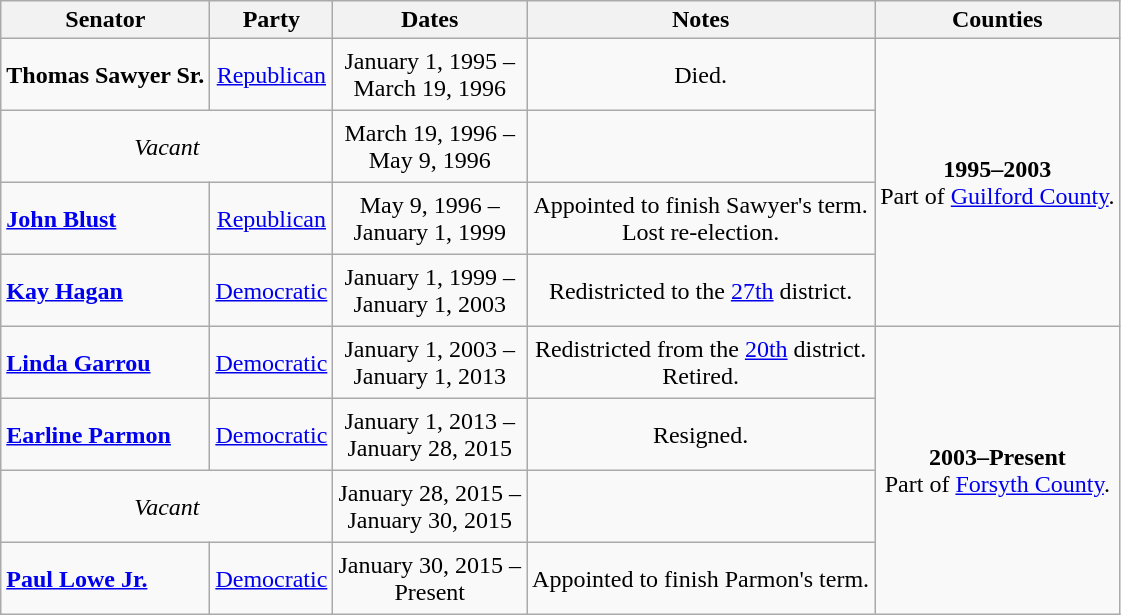<table class=wikitable style="text-align:center">
<tr>
<th>Senator</th>
<th>Party</th>
<th>Dates</th>
<th>Notes</th>
<th>Counties</th>
</tr>
<tr style="height:3em">
<td align=left><strong>Thomas Sawyer Sr.</strong></td>
<td><a href='#'>Republican</a></td>
<td nowrap>January 1, 1995 – <br> March 19, 1996</td>
<td>Died.</td>
<td rowspan=4><strong>1995–2003</strong><br> Part of <a href='#'>Guilford County</a>.</td>
</tr>
<tr style="height:3em">
<td colspan=2><em>Vacant</em></td>
<td nowrap>March 19, 1996 – <br> May 9, 1996</td>
<td></td>
</tr>
<tr style="height:3em">
<td align=left><strong><a href='#'>John Blust</a></strong></td>
<td><a href='#'>Republican</a></td>
<td nowrap>May 9, 1996 – <br> January 1, 1999</td>
<td>Appointed to finish Sawyer's term. <br> Lost re-election.</td>
</tr>
<tr style="height:3em">
<td align=left><strong><a href='#'>Kay Hagan</a></strong></td>
<td><a href='#'>Democratic</a></td>
<td nowrap>January 1, 1999 – <br> January 1, 2003</td>
<td>Redistricted to the <a href='#'>27th</a> district.</td>
</tr>
<tr style="height:3em">
<td align=left><strong><a href='#'>Linda Garrou</a></strong></td>
<td><a href='#'>Democratic</a></td>
<td nowrap>January 1, 2003 – <br> January 1, 2013</td>
<td>Redistricted from the <a href='#'>20th</a> district. <br> Retired.</td>
<td rowspan=4><strong>2003–Present</strong><br> Part of <a href='#'>Forsyth County</a>.</td>
</tr>
<tr style="height:3em">
<td align=left><strong><a href='#'>Earline Parmon</a></strong></td>
<td><a href='#'>Democratic</a></td>
<td nowrap>January 1, 2013 – <br> January 28, 2015</td>
<td>Resigned.</td>
</tr>
<tr style="height:3em">
<td colspan=2><em>Vacant</em></td>
<td nowrap>January 28, 2015 – <br> January 30, 2015</td>
<td></td>
</tr>
<tr style="height:3em">
<td align=left><strong><a href='#'>Paul Lowe Jr.</a></strong></td>
<td><a href='#'>Democratic</a></td>
<td nowrap>January 30, 2015 – <br> Present</td>
<td>Appointed to finish Parmon's term.</td>
</tr>
</table>
